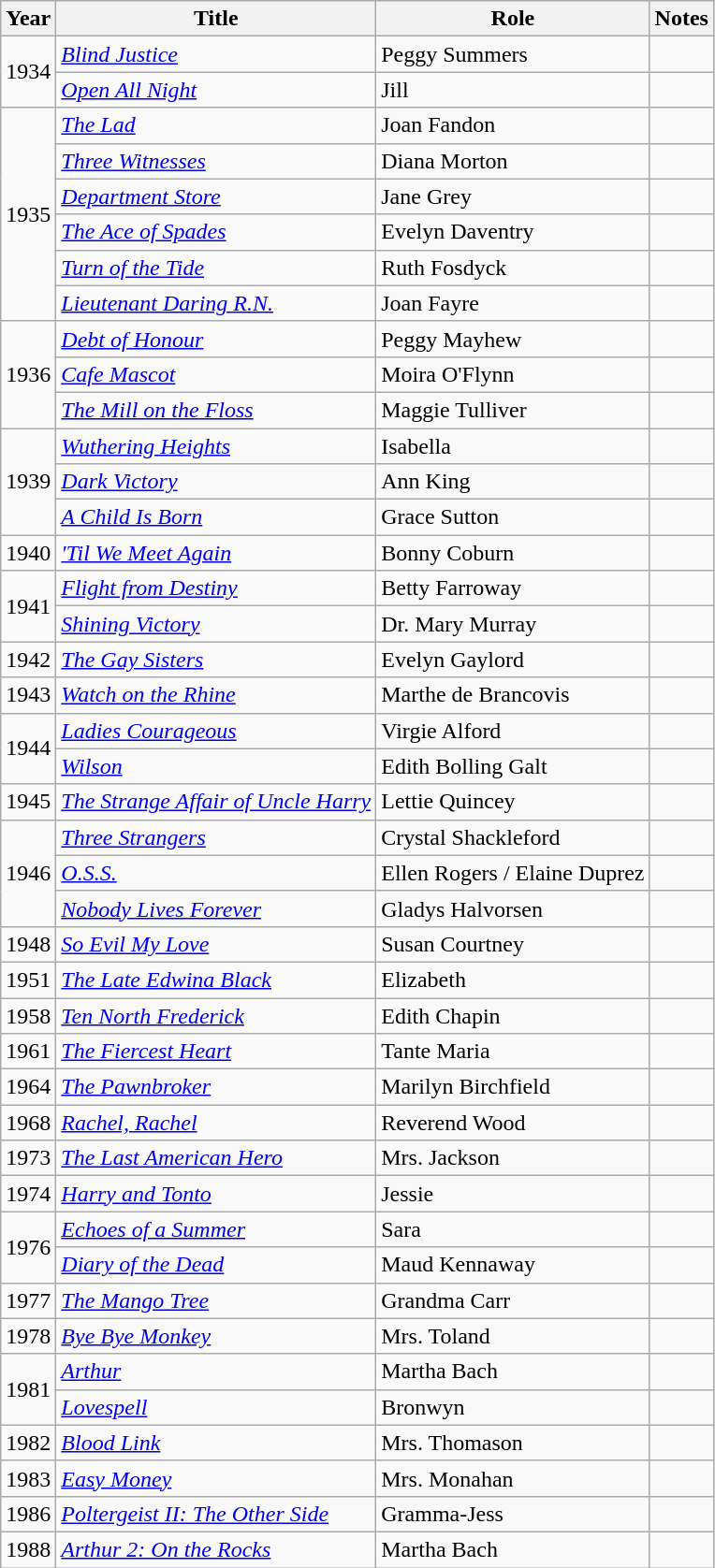<table class="wikitable">
<tr>
<th>Year</th>
<th>Title</th>
<th>Role</th>
<th>Notes</th>
</tr>
<tr>
<td rowspan=2>1934</td>
<td><em><a href='#'>Blind Justice</a></em></td>
<td>Peggy Summers</td>
<td></td>
</tr>
<tr>
<td><em><a href='#'>Open All Night</a></em></td>
<td>Jill</td>
<td></td>
</tr>
<tr>
<td rowspan=6>1935</td>
<td><em><a href='#'>The Lad</a></em></td>
<td>Joan Fandon</td>
<td></td>
</tr>
<tr>
<td><em><a href='#'>Three Witnesses</a></em></td>
<td>Diana Morton</td>
<td></td>
</tr>
<tr>
<td><em><a href='#'>Department Store</a></em></td>
<td>Jane Grey</td>
<td></td>
</tr>
<tr>
<td><em><a href='#'>The Ace of Spades</a></em></td>
<td>Evelyn Daventry</td>
<td></td>
</tr>
<tr>
<td><em><a href='#'>Turn of the Tide</a></em></td>
<td>Ruth Fosdyck</td>
<td></td>
</tr>
<tr>
<td><em><a href='#'>Lieutenant Daring R.N.</a></em></td>
<td>Joan Fayre</td>
<td></td>
</tr>
<tr>
<td rowspan=3>1936</td>
<td><em><a href='#'>Debt of Honour</a></em></td>
<td>Peggy Mayhew</td>
<td></td>
</tr>
<tr>
<td><em><a href='#'>Cafe Mascot</a></em></td>
<td>Moira O'Flynn</td>
<td></td>
</tr>
<tr>
<td><em><a href='#'>The Mill on the Floss</a></em></td>
<td>Maggie Tulliver</td>
<td></td>
</tr>
<tr>
<td rowspan=3>1939</td>
<td><em><a href='#'>Wuthering Heights</a></em></td>
<td>Isabella</td>
<td></td>
</tr>
<tr>
<td><em><a href='#'>Dark Victory</a></em></td>
<td>Ann King</td>
<td></td>
</tr>
<tr>
<td><em><a href='#'>A Child Is Born</a></em></td>
<td>Grace Sutton</td>
<td></td>
</tr>
<tr>
<td>1940</td>
<td><em><a href='#'>'Til We Meet Again</a></em></td>
<td>Bonny Coburn</td>
<td></td>
</tr>
<tr>
<td rowspan=2>1941</td>
<td><em><a href='#'>Flight from Destiny</a></em></td>
<td>Betty Farroway</td>
<td></td>
</tr>
<tr>
<td><em><a href='#'>Shining Victory</a></em></td>
<td>Dr. Mary Murray</td>
<td></td>
</tr>
<tr>
<td>1942</td>
<td><em><a href='#'>The Gay Sisters</a></em></td>
<td>Evelyn Gaylord</td>
<td></td>
</tr>
<tr>
<td>1943</td>
<td><em><a href='#'>Watch on the Rhine</a></em></td>
<td>Marthe de Brancovis</td>
<td></td>
</tr>
<tr>
<td rowspan=2>1944</td>
<td><em><a href='#'>Ladies Courageous</a></em></td>
<td>Virgie Alford</td>
<td></td>
</tr>
<tr>
<td><em><a href='#'>Wilson</a></em></td>
<td>Edith Bolling Galt</td>
<td></td>
</tr>
<tr>
<td>1945</td>
<td><em><a href='#'>The Strange Affair of Uncle Harry</a></em></td>
<td>Lettie Quincey</td>
<td></td>
</tr>
<tr>
<td rowspan=3>1946</td>
<td><em><a href='#'>Three Strangers</a></em></td>
<td>Crystal Shackleford</td>
<td></td>
</tr>
<tr>
<td><em><a href='#'>O.S.S.</a></em></td>
<td>Ellen Rogers / Elaine Duprez</td>
<td></td>
</tr>
<tr>
<td><em><a href='#'>Nobody Lives Forever</a></em></td>
<td>Gladys Halvorsen</td>
<td></td>
</tr>
<tr>
<td>1948</td>
<td><em><a href='#'>So Evil My Love</a></em></td>
<td>Susan Courtney</td>
<td></td>
</tr>
<tr>
<td>1951</td>
<td><em><a href='#'>The Late Edwina Black</a></em></td>
<td>Elizabeth</td>
<td></td>
</tr>
<tr>
<td>1958</td>
<td><em><a href='#'>Ten North Frederick</a></em></td>
<td>Edith Chapin</td>
<td></td>
</tr>
<tr>
<td>1961</td>
<td><em><a href='#'>The Fiercest Heart</a></em></td>
<td>Tante Maria</td>
<td></td>
</tr>
<tr>
<td>1964</td>
<td><em><a href='#'>The Pawnbroker</a></em></td>
<td>Marilyn Birchfield</td>
<td></td>
</tr>
<tr>
<td>1968</td>
<td><em><a href='#'>Rachel, Rachel</a></em></td>
<td>Reverend Wood</td>
<td></td>
</tr>
<tr>
<td>1973</td>
<td><em><a href='#'>The Last American Hero</a></em></td>
<td>Mrs. Jackson</td>
<td></td>
</tr>
<tr>
<td>1974</td>
<td><em><a href='#'>Harry and Tonto</a></em></td>
<td>Jessie</td>
<td></td>
</tr>
<tr>
<td rowspan=2>1976</td>
<td><em><a href='#'>Echoes of a Summer</a></em></td>
<td>Sara</td>
<td></td>
</tr>
<tr>
<td><em><a href='#'>Diary of the Dead</a></em></td>
<td>Maud Kennaway</td>
<td></td>
</tr>
<tr>
<td>1977</td>
<td><em><a href='#'>The Mango Tree</a></em></td>
<td>Grandma Carr</td>
<td></td>
</tr>
<tr>
<td>1978</td>
<td><em><a href='#'>Bye Bye Monkey</a></em></td>
<td>Mrs. Toland</td>
<td></td>
</tr>
<tr>
<td rowspan=2>1981</td>
<td><em><a href='#'>Arthur</a></em></td>
<td>Martha Bach</td>
<td></td>
</tr>
<tr>
<td><em><a href='#'>Lovespell</a></em></td>
<td>Bronwyn</td>
<td></td>
</tr>
<tr>
<td>1982</td>
<td><em><a href='#'>Blood Link</a></em></td>
<td>Mrs. Thomason</td>
<td></td>
</tr>
<tr>
<td>1983</td>
<td><em><a href='#'>Easy Money</a></em></td>
<td>Mrs. Monahan</td>
<td></td>
</tr>
<tr>
<td>1986</td>
<td><em><a href='#'>Poltergeist II: The Other Side</a></em></td>
<td>Gramma-Jess</td>
<td></td>
</tr>
<tr>
<td>1988</td>
<td><em><a href='#'>Arthur 2: On the Rocks</a></em></td>
<td>Martha Bach</td>
<td></td>
</tr>
</table>
